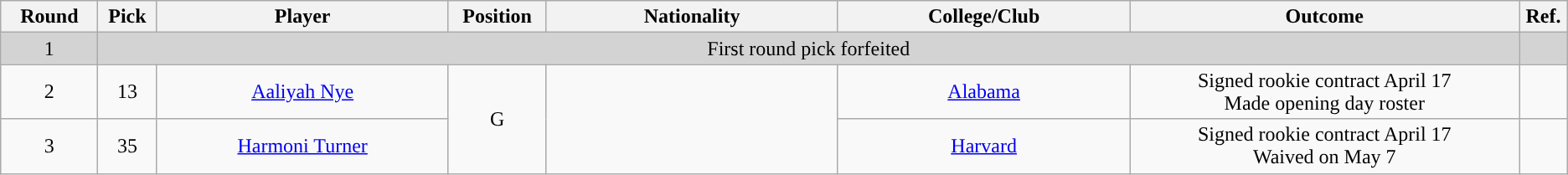<table class="wikitable sortable sortable" style="text-align: center">
<tr>
<th width="5%">Round</th>
<th width="3%">Pick</th>
<th width="15%">Player</th>
<th width="5%">Position</th>
<th width="15%">Nationality</th>
<th width="15%">College/Club</th>
<th width="20%">Outcome</th>
<th width="1%">Ref.</th>
</tr>
<tr bgcolor="lightgray">
<td>1</td>
<td colspan=6>First round pick forfeited </td>
<td></td>
</tr>
<tr>
<td>2</td>
<td>13</td>
<td><a href='#'>Aaliyah Nye</a></td>
<td rowspan=2>G</td>
<td rowspan=2></td>
<td><a href='#'>Alabama</a></td>
<td>Signed rookie contract April 17<br>Made opening day roster</td>
<td></td>
</tr>
<tr>
<td>3</td>
<td>35</td>
<td><a href='#'>Harmoni Turner</a></td>
<td><a href='#'>Harvard</a></td>
<td>Signed rookie contract April 17<br>Waived on May 7</td>
<td></td>
</tr>
</table>
